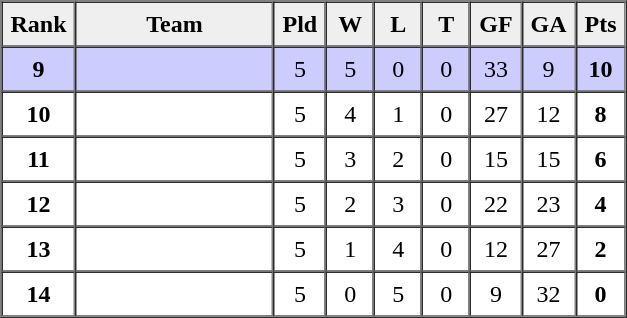<table border=1 cellpadding=5 cellspacing=0>
<tr>
<th bgcolor="#efefef" width="20">Rank</th>
<th bgcolor="#efefef" width="120">Team</th>
<th bgcolor="#efefef" width="20">Pld</th>
<th bgcolor="#efefef" width="20">W</th>
<th bgcolor="#efefef" width="20">L</th>
<th bgcolor="#efefef" width="20">T</th>
<th bgcolor="#efefef" width="20">GF</th>
<th bgcolor="#efefef" width="20">GA</th>
<th bgcolor="#efefef" width="20">Pts</th>
</tr>
<tr align=center bgcolor="ccccff">
<td><strong>9</strong></td>
<td align=left></td>
<td>5</td>
<td>5</td>
<td>0</td>
<td>0</td>
<td>33</td>
<td>9</td>
<td><strong>10</strong></td>
</tr>
<tr align=center>
<td><strong>10</strong></td>
<td align=left></td>
<td>5</td>
<td>4</td>
<td>1</td>
<td>0</td>
<td>27</td>
<td>12</td>
<td><strong>8</strong></td>
</tr>
<tr align=center>
<td><strong>11</strong></td>
<td align=left></td>
<td>5</td>
<td>3</td>
<td>2</td>
<td>0</td>
<td>15</td>
<td>15</td>
<td><strong>6</strong></td>
</tr>
<tr align=center>
<td><strong>12</strong></td>
<td align=left></td>
<td>5</td>
<td>2</td>
<td>3</td>
<td>0</td>
<td>22</td>
<td>23</td>
<td><strong>4</strong></td>
</tr>
<tr align=center>
<td><strong>13</strong></td>
<td align=left></td>
<td>5</td>
<td>1</td>
<td>4</td>
<td>0</td>
<td>12</td>
<td>27</td>
<td><strong>2</strong></td>
</tr>
<tr align=center>
<td><strong>14</strong></td>
<td align=left></td>
<td>5</td>
<td>0</td>
<td>5</td>
<td>0</td>
<td>9</td>
<td>32</td>
<td><strong>0</strong></td>
</tr>
</table>
